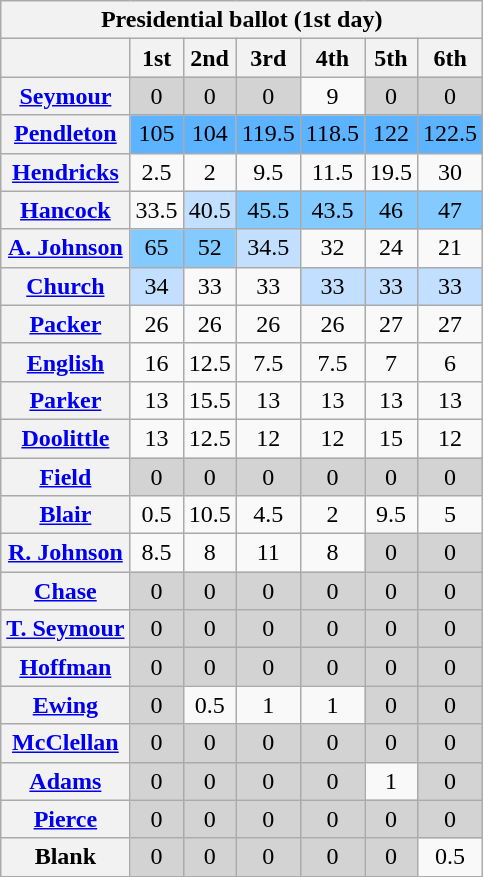<table class="wikitable sortable" style="text-align:center">
<tr>
<th colspan="7"><strong>Presidential ballot (1st day)</strong></th>
</tr>
<tr>
<th></th>
<th>1st</th>
<th>2nd</th>
<th>3rd</th>
<th>4th</th>
<th>5th</th>
<th>6th</th>
</tr>
<tr>
<th><a href='#'>Seymour</a></th>
<td style="background:#d3d3d3">0</td>
<td style="background:#d3d3d3">0</td>
<td style="background:#d3d3d3">0</td>
<td>9</td>
<td style="background:#d3d3d3">0</td>
<td style="background:#d3d3d3">0</td>
</tr>
<tr>
<th><a href='#'>Pendleton</a></th>
<td style="background:#5cb3ff">105</td>
<td style="background:#5cb3ff">104</td>
<td style="background:#5cb3ff">119.5</td>
<td style="background:#5cb3ff">118.5</td>
<td style="background:#5cb3ff">122</td>
<td style="background:#5cb3ff">122.5</td>
</tr>
<tr>
<th><a href='#'>Hendricks</a></th>
<td>2.5</td>
<td>2</td>
<td>9.5</td>
<td>11.5</td>
<td>19.5</td>
<td>30</td>
</tr>
<tr>
<th><a href='#'>Hancock</a></th>
<td>33.5</td>
<td style="background:#c2dfff">40.5</td>
<td style="background:#82caff">45.5</td>
<td style="background:#82caff">43.5</td>
<td style="background:#82caff">46</td>
<td style="background:#82caff">47</td>
</tr>
<tr>
<th><a href='#'>A. Johnson</a></th>
<td style="background:#82caff">65</td>
<td style="background:#82caff">52</td>
<td style="background:#c2dfff">34.5</td>
<td>32</td>
<td>24</td>
<td>21</td>
</tr>
<tr>
<th><a href='#'>Church</a></th>
<td style="background:#c2dfff">34</td>
<td>33</td>
<td>33</td>
<td style="background:#c2dfff">33</td>
<td style="background:#c2dfff">33</td>
<td style="background:#c2dfff">33</td>
</tr>
<tr>
<th><a href='#'>Packer</a></th>
<td>26</td>
<td>26</td>
<td>26</td>
<td>26</td>
<td>27</td>
<td>27</td>
</tr>
<tr>
<th><a href='#'>English</a></th>
<td>16</td>
<td>12.5</td>
<td>7.5</td>
<td>7.5</td>
<td>7</td>
<td>6</td>
</tr>
<tr>
<th><a href='#'>Parker</a></th>
<td>13</td>
<td>15.5</td>
<td>13</td>
<td>13</td>
<td>13</td>
<td>13</td>
</tr>
<tr>
<th><a href='#'>Doolittle</a></th>
<td>13</td>
<td>12.5</td>
<td>12</td>
<td>12</td>
<td>15</td>
<td>12</td>
</tr>
<tr>
<th><a href='#'>Field</a></th>
<td style="background:#d3d3d3">0</td>
<td style="background:#d3d3d3">0</td>
<td style="background:#d3d3d3">0</td>
<td style="background:#d3d3d3">0</td>
<td style="background:#d3d3d3">0</td>
<td style="background:#d3d3d3">0</td>
</tr>
<tr>
<th><a href='#'>Blair</a></th>
<td>0.5</td>
<td>10.5</td>
<td>4.5</td>
<td>2</td>
<td>9.5</td>
<td>5</td>
</tr>
<tr>
<th><a href='#'>R. Johnson</a></th>
<td>8.5</td>
<td>8</td>
<td>11</td>
<td>8</td>
<td style="background:#d3d3d3">0</td>
<td style="background:#d3d3d3">0</td>
</tr>
<tr>
<th><a href='#'>Chase</a></th>
<td style="background:#d3d3d3">0</td>
<td style="background:#d3d3d3">0</td>
<td style="background:#d3d3d3">0</td>
<td style="background:#d3d3d3">0</td>
<td style="background:#d3d3d3">0</td>
<td style="background:#d3d3d3">0</td>
</tr>
<tr>
<th><a href='#'>T. Seymour</a></th>
<td style="background:#d3d3d3">0</td>
<td style="background:#d3d3d3">0</td>
<td style="background:#d3d3d3">0</td>
<td style="background:#d3d3d3">0</td>
<td style="background:#d3d3d3">0</td>
<td style="background:#d3d3d3">0</td>
</tr>
<tr>
<th><a href='#'>Hoffman</a></th>
<td style="background:#d3d3d3">0</td>
<td style="background:#d3d3d3">0</td>
<td style="background:#d3d3d3">0</td>
<td style="background:#d3d3d3">0</td>
<td style="background:#d3d3d3">0</td>
<td style="background:#d3d3d3">0</td>
</tr>
<tr>
<th><a href='#'>Ewing</a></th>
<td style="background:#d3d3d3">0</td>
<td>0.5</td>
<td>1</td>
<td>1</td>
<td style="background:#d3d3d3">0</td>
<td style="background:#d3d3d3">0</td>
</tr>
<tr>
<th><a href='#'>McClellan</a></th>
<td style="background:#d3d3d3">0</td>
<td style="background:#d3d3d3">0</td>
<td style="background:#d3d3d3">0</td>
<td style="background:#d3d3d3">0</td>
<td style="background:#d3d3d3">0</td>
<td style="background:#d3d3d3">0</td>
</tr>
<tr>
<th><a href='#'>Adams</a></th>
<td style="background:#d3d3d3">0</td>
<td style="background:#d3d3d3">0</td>
<td style="background:#d3d3d3">0</td>
<td style="background:#d3d3d3">0</td>
<td>1</td>
<td style="background:#d3d3d3">0</td>
</tr>
<tr>
<th><a href='#'>Pierce</a></th>
<td style="background:#d3d3d3">0</td>
<td style="background:#d3d3d3">0</td>
<td style="background:#d3d3d3">0</td>
<td style="background:#d3d3d3">0</td>
<td style="background:#d3d3d3">0</td>
<td style="background:#d3d3d3">0</td>
</tr>
<tr>
<th>Blank</th>
<td style="background:#d3d3d3">0</td>
<td style="background:#d3d3d3">0</td>
<td style="background:#d3d3d3">0</td>
<td style="background:#d3d3d3">0</td>
<td style="background:#d3d3d3">0</td>
<td>0.5</td>
</tr>
</table>
